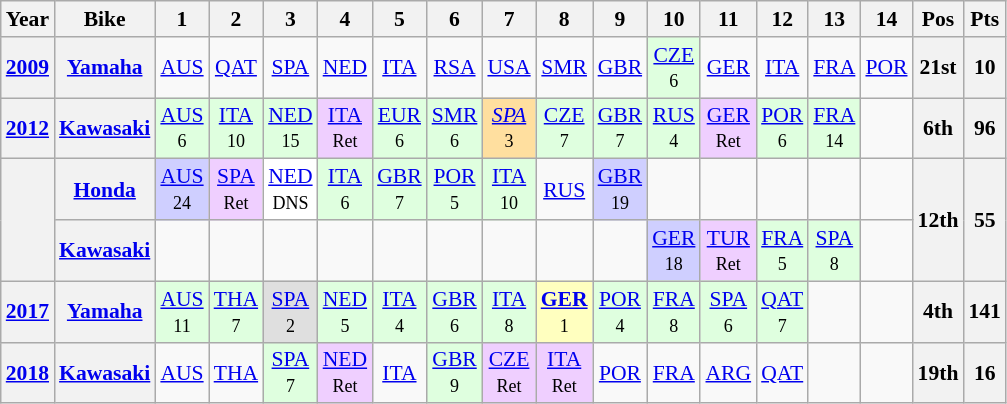<table class="wikitable" style="text-align:center; font-size:90%">
<tr>
<th>Year</th>
<th>Bike</th>
<th>1</th>
<th>2</th>
<th>3</th>
<th>4</th>
<th>5</th>
<th>6</th>
<th>7</th>
<th>8</th>
<th>9</th>
<th>10</th>
<th>11</th>
<th>12</th>
<th>13</th>
<th>14</th>
<th>Pos</th>
<th>Pts</th>
</tr>
<tr>
<th><a href='#'>2009</a></th>
<th><a href='#'>Yamaha</a></th>
<td><a href='#'>AUS</a></td>
<td><a href='#'>QAT</a></td>
<td><a href='#'>SPA</a></td>
<td><a href='#'>NED</a></td>
<td><a href='#'>ITA</a></td>
<td><a href='#'>RSA</a></td>
<td><a href='#'>USA</a></td>
<td><a href='#'>SMR</a></td>
<td><a href='#'>GBR</a></td>
<td style="background:#DFFFDF;"><a href='#'>CZE</a><br><small>6</small></td>
<td><a href='#'>GER</a></td>
<td><a href='#'>ITA</a></td>
<td><a href='#'>FRA</a></td>
<td><a href='#'>POR</a></td>
<th>21st</th>
<th>10</th>
</tr>
<tr>
<th><a href='#'>2012</a></th>
<th><a href='#'>Kawasaki</a></th>
<td style="background:#DFFFDF;"><a href='#'>AUS</a><br><small>6</small></td>
<td style="background:#DFFFDF;"><a href='#'>ITA</a><br><small>10</small></td>
<td style="background:#DFFFDF;"><a href='#'>NED</a><br><small>15</small></td>
<td style="background:#EFCFFF;"><a href='#'>ITA</a><br><small>Ret</small></td>
<td style="background:#DFFFDF;"><a href='#'>EUR</a><br><small>6</small></td>
<td style="background:#DFFFDF;"><a href='#'>SMR</a><br><small>6</small></td>
<td style="background:#FFDF9F;"><em><a href='#'>SPA</a></em><br><small>3</small></td>
<td style="background:#DFFFDF;"><a href='#'>CZE</a><br><small>7</small></td>
<td style="background:#DFFFDF;"><a href='#'>GBR</a><br><small>7</small></td>
<td style="background:#DFFFDF;"><a href='#'>RUS</a><br><small>4</small></td>
<td style="background:#EFCFFF;"><a href='#'>GER</a><br><small>Ret</small></td>
<td style="background:#DFFFDF;"><a href='#'>POR</a><br><small>6</small></td>
<td style="background:#DFFFDF;"><a href='#'>FRA</a><br><small>14</small></td>
<td></td>
<th>6th</th>
<th>96</th>
</tr>
<tr>
<th rowspan=2></th>
<th><a href='#'>Honda</a></th>
<td style="background:#CFCFFF;"><a href='#'>AUS</a><br><small>24</small></td>
<td style="background:#EFCFFF;"><a href='#'>SPA</a><br><small>Ret</small></td>
<td style="background:#FFFFFF;"><a href='#'>NED</a><br><small>DNS</small></td>
<td style="background:#DFFFDF;"><a href='#'>ITA</a><br><small>6</small></td>
<td style="background:#DFFFDF;"><a href='#'>GBR</a><br><small>7</small></td>
<td style="background:#DFFFDF;"><a href='#'>POR</a><br><small>5</small></td>
<td style="background:#DFFFDF;"><a href='#'>ITA</a><br><small>10</small></td>
<td><a href='#'>RUS</a></td>
<td style="background:#CFCFFF;"><a href='#'>GBR</a><br><small>19</small></td>
<td></td>
<td></td>
<td></td>
<td></td>
<td></td>
<th rowspan=2>12th</th>
<th rowspan=2>55</th>
</tr>
<tr>
<th><a href='#'>Kawasaki</a></th>
<td></td>
<td></td>
<td></td>
<td></td>
<td></td>
<td></td>
<td></td>
<td></td>
<td></td>
<td style="background:#CFCFFF;"><a href='#'>GER</a><br><small>18</small></td>
<td style="background:#EFCFFF;"><a href='#'>TUR</a><br><small>Ret</small></td>
<td style="background:#DFFFDF;"><a href='#'>FRA</a><br><small>5</small></td>
<td style="background:#DFFFDF;"><a href='#'>SPA</a><br><small>8</small></td>
<td></td>
</tr>
<tr>
<th><a href='#'>2017</a></th>
<th><a href='#'>Yamaha</a></th>
<td style="background:#DFFFDF;"><a href='#'>AUS</a><br><small>11</small></td>
<td style="background:#DFFFDF;"><a href='#'>THA</a><br><small>7</small></td>
<td style="background:#DFDFDF;"><a href='#'>SPA</a><br><small>2</small></td>
<td style="background:#DFFFDF;"><a href='#'>NED</a><br><small>5</small></td>
<td style="background:#DFFFDF;"><a href='#'>ITA</a><br><small>4</small></td>
<td style="background:#DFFFDF;"><a href='#'>GBR</a><br><small>6</small></td>
<td style="background:#DFFFDF;"><a href='#'>ITA</a><br><small>8</small></td>
<td style="background:#FFFFBF;"><strong><a href='#'>GER</a></strong><br><small>1</small></td>
<td style="background:#DFFFDF;"><a href='#'>POR</a><br><small>4</small></td>
<td style="background:#DFFFDF;"><a href='#'>FRA</a><br><small>8</small></td>
<td style="background:#DFFFDF;"><a href='#'>SPA</a><br><small>6</small></td>
<td style="background:#DFFFDF;"><a href='#'>QAT</a><br><small>7</small></td>
<td></td>
<td></td>
<th>4th</th>
<th>141</th>
</tr>
<tr>
<th><a href='#'>2018</a></th>
<th><a href='#'>Kawasaki</a></th>
<td><a href='#'>AUS</a></td>
<td><a href='#'>THA</a></td>
<td style="background:#DFFFDF;"><a href='#'>SPA</a><br><small>7</small></td>
<td style="background:#efcfff;"><a href='#'>NED</a><br><small>Ret</small></td>
<td><a href='#'>ITA</a></td>
<td style="background:#DFFFDF;"><a href='#'>GBR</a><br><small>9</small></td>
<td style="background:#efcfff;"><a href='#'>CZE</a><br><small>Ret</small></td>
<td style="background:#efcfff;"><a href='#'>ITA</a><br><small>Ret</small></td>
<td><a href='#'>POR</a></td>
<td><a href='#'>FRA</a></td>
<td><a href='#'>ARG</a></td>
<td><a href='#'>QAT</a></td>
<td></td>
<td></td>
<th>19th</th>
<th>16</th>
</tr>
</table>
